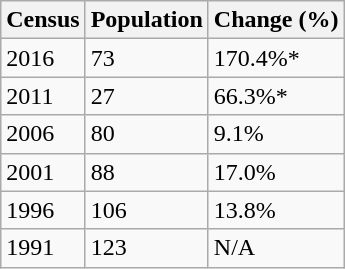<table class="wikitable">
<tr>
<th>Census</th>
<th>Population</th>
<th>Change (%)</th>
</tr>
<tr>
<td>2016</td>
<td>73</td>
<td> 170.4%*</td>
</tr>
<tr>
<td>2011</td>
<td>27</td>
<td> 66.3%*</td>
</tr>
<tr>
<td>2006</td>
<td>80</td>
<td> 9.1%</td>
</tr>
<tr>
<td>2001</td>
<td>88</td>
<td> 17.0%</td>
</tr>
<tr>
<td>1996</td>
<td>106</td>
<td> 13.8%</td>
</tr>
<tr>
<td>1991</td>
<td>123</td>
<td>N/A</td>
</tr>
</table>
